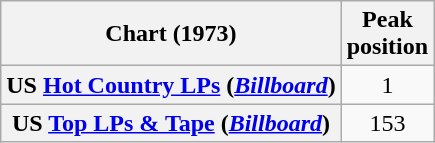<table class="wikitable plainrowheaders" style="text-align:center">
<tr>
<th scope="col">Chart (1973)</th>
<th scope="col">Peak<br>position</th>
</tr>
<tr>
<th scope = "row">US <a href='#'>Hot Country LPs</a> (<em><a href='#'>Billboard</a></em>)</th>
<td>1</td>
</tr>
<tr>
<th scope = "row">US <a href='#'>Top LPs & Tape</a> (<em><a href='#'>Billboard</a></em>)</th>
<td>153</td>
</tr>
</table>
